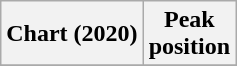<table class="wikitable sortable plainrowheaders" style="text-align:center">
<tr>
<th scope="col">Chart (2020)</th>
<th scope="col">Peak<br>position</th>
</tr>
<tr>
</tr>
</table>
